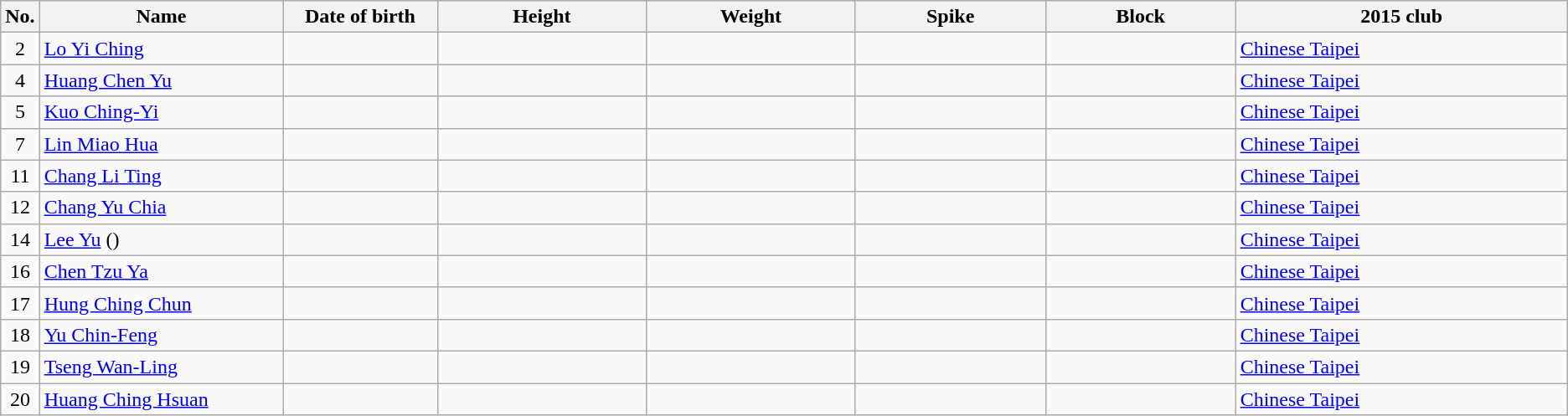<table class="wikitable sortable" style="text-align:center;">
<tr>
<th>No.</th>
<th style="width:13em">Name</th>
<th style="width:8em">Date of birth</th>
<th style="width:11em">Height</th>
<th style="width:11em">Weight</th>
<th style="width:10em">Spike</th>
<th style="width:10em">Block</th>
<th style="width:18em">2015 club</th>
</tr>
<tr>
<td>2</td>
<td align=left><a href='#'>Lo Yi Ching</a></td>
<td align=right></td>
<td></td>
<td></td>
<td></td>
<td></td>
<td align=left> <a href='#'>Chinese Taipei</a></td>
</tr>
<tr>
<td>4</td>
<td align=left><a href='#'>Huang Chen Yu</a></td>
<td align=right></td>
<td></td>
<td></td>
<td></td>
<td></td>
<td align=left> <a href='#'>Chinese Taipei</a></td>
</tr>
<tr>
<td>5</td>
<td align=left><a href='#'>Kuo Ching-Yi</a></td>
<td align=right></td>
<td></td>
<td></td>
<td></td>
<td></td>
<td align=left> <a href='#'>Chinese Taipei</a></td>
</tr>
<tr>
<td>7</td>
<td align=left><a href='#'>Lin Miao Hua</a></td>
<td align=right></td>
<td></td>
<td></td>
<td></td>
<td></td>
<td align=left> <a href='#'>Chinese Taipei</a></td>
</tr>
<tr>
<td>11</td>
<td align=left><a href='#'>Chang Li Ting</a></td>
<td align=right></td>
<td></td>
<td></td>
<td></td>
<td></td>
<td align=left> <a href='#'>Chinese Taipei</a></td>
</tr>
<tr>
<td>12</td>
<td align=left><a href='#'>Chang Yu Chia</a></td>
<td align=right></td>
<td></td>
<td></td>
<td></td>
<td></td>
<td align=left> <a href='#'>Chinese Taipei</a></td>
</tr>
<tr>
<td>14</td>
<td align=left><a href='#'>Lee Yu</a> ()</td>
<td align=right></td>
<td></td>
<td></td>
<td></td>
<td></td>
<td align=left> <a href='#'>Chinese Taipei</a></td>
</tr>
<tr>
<td>16</td>
<td align=left><a href='#'>Chen Tzu Ya</a></td>
<td align=right></td>
<td></td>
<td></td>
<td></td>
<td></td>
<td align=left> <a href='#'>Chinese Taipei</a></td>
</tr>
<tr>
<td>17</td>
<td align=left><a href='#'>Hung Ching Chun</a></td>
<td align=right></td>
<td></td>
<td></td>
<td></td>
<td></td>
<td align=left> <a href='#'>Chinese Taipei</a></td>
</tr>
<tr>
<td>18</td>
<td align=left><a href='#'>Yu Chin-Feng</a></td>
<td align=right></td>
<td></td>
<td></td>
<td></td>
<td></td>
<td align=left> <a href='#'>Chinese Taipei</a></td>
</tr>
<tr>
<td>19</td>
<td align=left><a href='#'>Tseng Wan-Ling</a></td>
<td align=right></td>
<td></td>
<td></td>
<td></td>
<td></td>
<td align=left> <a href='#'>Chinese Taipei</a></td>
</tr>
<tr>
<td>20</td>
<td align=left><a href='#'>Huang Ching Hsuan</a></td>
<td align=right></td>
<td></td>
<td></td>
<td></td>
<td></td>
<td align=left> <a href='#'>Chinese Taipei</a></td>
</tr>
</table>
